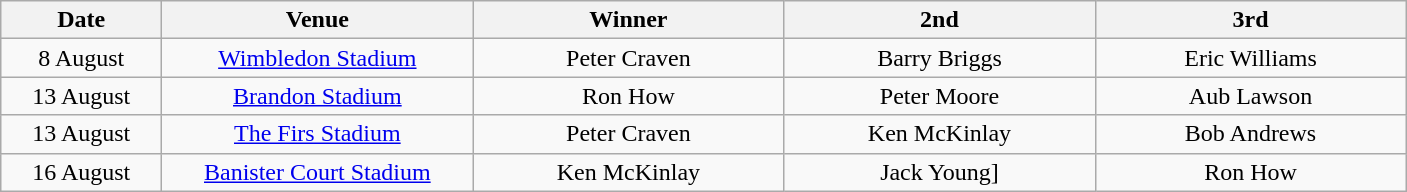<table class="wikitable" style="text-align:center">
<tr>
<th width=100>Date</th>
<th width=200>Venue</th>
<th width=200>Winner</th>
<th width=200>2nd</th>
<th width=200>3rd</th>
</tr>
<tr>
<td>8 August</td>
<td><a href='#'>Wimbledon Stadium</a></td>
<td>Peter Craven</td>
<td>Barry Briggs</td>
<td>Eric Williams</td>
</tr>
<tr>
<td>13 August</td>
<td><a href='#'>Brandon Stadium</a></td>
<td>Ron How</td>
<td>Peter Moore</td>
<td>Aub Lawson</td>
</tr>
<tr>
<td>13 August</td>
<td><a href='#'>The Firs Stadium</a></td>
<td>Peter Craven</td>
<td>Ken McKinlay</td>
<td>Bob Andrews</td>
</tr>
<tr>
<td>16 August</td>
<td><a href='#'>Banister Court Stadium</a></td>
<td>Ken McKinlay</td>
<td>Jack Young]</td>
<td>Ron How</td>
</tr>
</table>
